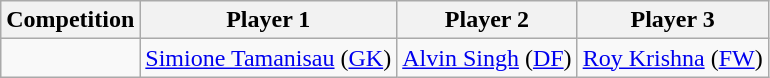<table class="wikitable">
<tr>
<th>Competition</th>
<th>Player 1</th>
<th>Player 2</th>
<th>Player 3</th>
</tr>
<tr>
<td></td>
<td><a href='#'>Simione Tamanisau</a> (<a href='#'>GK</a>)</td>
<td><a href='#'>Alvin Singh</a> (<a href='#'>DF</a>)</td>
<td><a href='#'>Roy Krishna</a> (<a href='#'>FW</a>)</td>
</tr>
</table>
